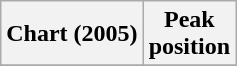<table class="wikitable plainrowheaders" style="text-align:center">
<tr>
<th scope="col">Chart (2005)</th>
<th scope="col">Peak<br>position</th>
</tr>
<tr>
</tr>
</table>
